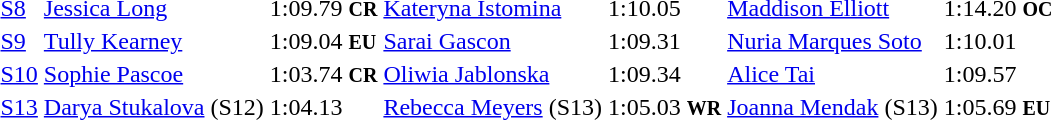<table>
<tr>
<td><a href='#'>S8</a></td>
<td><a href='#'>Jessica Long</a><br></td>
<td>1:09.79 <small><strong>CR</strong></small></td>
<td><a href='#'>Kateryna Istomina</a><br></td>
<td>1:10.05</td>
<td><a href='#'>Maddison Elliott</a><br></td>
<td>1:14.20 <small><strong>OC</strong></small></td>
</tr>
<tr>
<td><a href='#'>S9</a></td>
<td><a href='#'>Tully Kearney</a><br></td>
<td>1:09.04 <small><strong>EU</strong></small></td>
<td><a href='#'>Sarai Gascon</a><br></td>
<td>1:09.31</td>
<td><a href='#'>Nuria Marques Soto</a><br></td>
<td>1:10.01</td>
</tr>
<tr>
<td><a href='#'>S10</a></td>
<td><a href='#'>Sophie Pascoe</a><br></td>
<td>1:03.74 <small><strong>CR</strong></small></td>
<td><a href='#'>Oliwia Jablonska</a><br></td>
<td>1:09.34</td>
<td><a href='#'>Alice Tai</a><br></td>
<td>1:09.57</td>
</tr>
<tr>
<td><a href='#'>S13</a></td>
<td><a href='#'>Darya Stukalova</a> (S12)<br></td>
<td>1:04.13</td>
<td><a href='#'>Rebecca Meyers</a> (S13)<br></td>
<td>1:05.03 <small><strong>WR</strong></small></td>
<td><a href='#'>Joanna Mendak</a> (S13)<br></td>
<td>1:05.69 <small><strong>EU</strong></small></td>
</tr>
</table>
